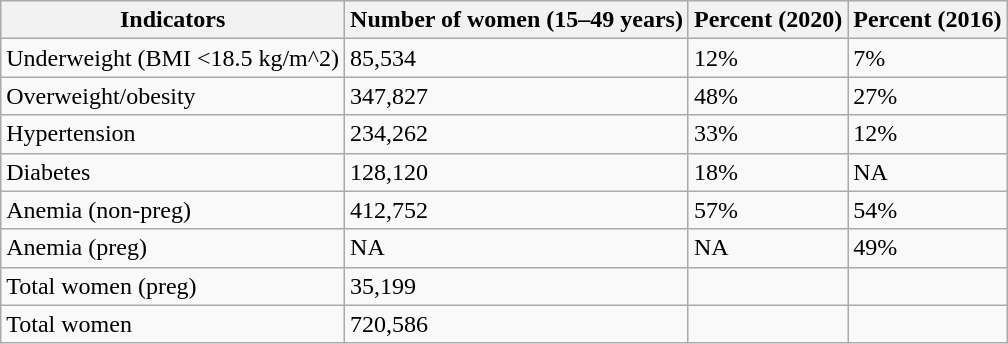<table class="wikitable sortable">
<tr>
<th>Indicators</th>
<th>Number of women (15–49 years)</th>
<th>Percent (2020)</th>
<th>Percent (2016)</th>
</tr>
<tr>
<td>Underweight (BMI <18.5 kg/m^2)</td>
<td>85,534</td>
<td>12%</td>
<td>7%</td>
</tr>
<tr>
<td>Overweight/obesity</td>
<td>347,827</td>
<td>48%</td>
<td>27%</td>
</tr>
<tr>
<td>Hypertension</td>
<td>234,262</td>
<td>33%</td>
<td>12%</td>
</tr>
<tr>
<td>Diabetes</td>
<td>128,120</td>
<td>18%</td>
<td>NA</td>
</tr>
<tr>
<td>Anemia (non-preg)</td>
<td>412,752</td>
<td>57%</td>
<td>54%</td>
</tr>
<tr>
<td>Anemia (preg)</td>
<td>NA</td>
<td>NA</td>
<td>49%</td>
</tr>
<tr>
<td>Total women (preg)</td>
<td>35,199</td>
<td></td>
<td></td>
</tr>
<tr>
<td>Total women</td>
<td>720,586</td>
<td></td>
<td></td>
</tr>
</table>
